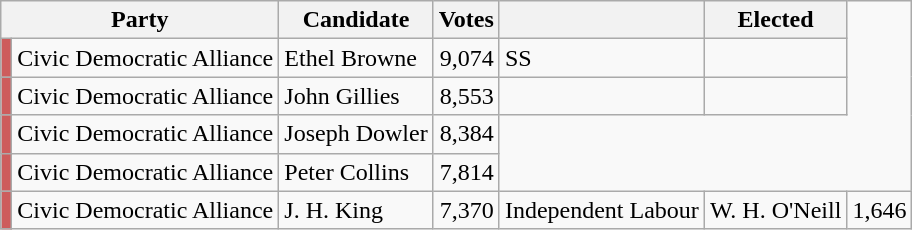<table class="wikitable">
<tr>
<th colspan="2">Party</th>
<th>Candidate</th>
<th>Votes</th>
<th></th>
<th>Elected<br></th>
</tr>
<tr>
<td bgcolor="indianred"></td>
<td>Civic Democratic Alliance</td>
<td>Ethel Browne</td>
<td align="right">9,074</td>
<td>SS</td>
<td align="center"><br></td>
</tr>
<tr>
<td bgcolor="indianred"></td>
<td>Civic Democratic Alliance</td>
<td>John Gillies</td>
<td align="right">8,553</td>
<td></td>
<td align="center"><br></td>
</tr>
<tr>
<td bgcolor="indianred"></td>
<td>Civic Democratic Alliance</td>
<td>Joseph Dowler</td>
<td align="right">8,384<br>
</td>
</tr>
<tr>
<td bgcolor="indianred"></td>
<td>Civic Democratic Alliance</td>
<td>Peter Collins</td>
<td align="right">7,814</td>
</tr>
<tr>
<td bgcolor="indianred"></td>
<td>Civic Democratic Alliance</td>
<td>J. H. King</td>
<td align="right">7,370<br>

</td>
<td>Independent Labour</td>
<td>W. H. O'Neill</td>
<td align="right">1,646<br></td>
</tr>
</table>
